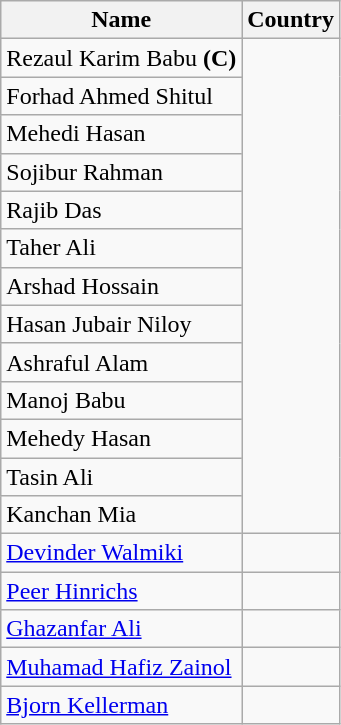<table class="wikitable" style="text-align:left;margin-left:1em;float:center">
<tr>
<th>Name</th>
<th>Country</th>
</tr>
<tr>
<td>Rezaul Karim Babu <strong>(C)</strong></td>
<td rowspan="13"></td>
</tr>
<tr>
<td>Forhad Ahmed Shitul</td>
</tr>
<tr>
<td>Mehedi Hasan</td>
</tr>
<tr>
<td>Sojibur Rahman</td>
</tr>
<tr>
<td>Rajib Das</td>
</tr>
<tr>
<td>Taher Ali</td>
</tr>
<tr>
<td>Arshad Hossain</td>
</tr>
<tr>
<td>Hasan Jubair Niloy</td>
</tr>
<tr>
<td>Ashraful Alam</td>
</tr>
<tr>
<td>Manoj Babu</td>
</tr>
<tr>
<td>Mehedy Hasan</td>
</tr>
<tr>
<td>Tasin Ali</td>
</tr>
<tr>
<td>Kanchan Mia</td>
</tr>
<tr>
<td><a href='#'>Devinder Walmiki</a></td>
<td></td>
</tr>
<tr>
<td><a href='#'>Peer Hinrichs</a></td>
<td></td>
</tr>
<tr>
<td><a href='#'>Ghazanfar Ali</a></td>
<td></td>
</tr>
<tr>
<td><a href='#'>Muhamad Hafiz Zainol</a></td>
<td></td>
</tr>
<tr>
<td><a href='#'>Bjorn Kellerman</a></td>
<td></td>
</tr>
</table>
